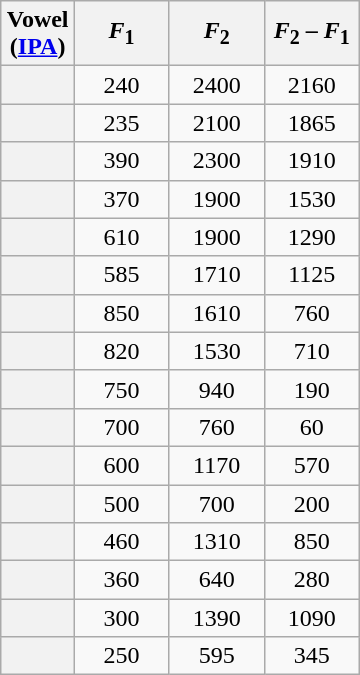<table class="wikitable sortable plainrowheaders" style="margin:1em;float:right;text-align:center">
<tr>
<th scope="col">Vowel<br>(<a href='#'>IPA</a>)</th>
<th scope="col" style="width:3.5em"><em>F</em><sub>1</sub></th>
<th scope="col" style="width:3.5em"><em>F</em><sub>2</sub></th>
<th scope="col" style="width:3.5em"><em>F</em><sub>2</sub> – <em>F</em><sub>1</sub></th>
</tr>
<tr>
<th scope="row" style="text-align:center"></th>
<td>240</td>
<td>2400</td>
<td>2160</td>
</tr>
<tr>
<th scope="row" style="text-align:center"></th>
<td>235</td>
<td>2100</td>
<td>1865</td>
</tr>
<tr>
<th scope="row" style="text-align:center"></th>
<td>390</td>
<td>2300</td>
<td>1910</td>
</tr>
<tr>
<th scope="row" style="text-align:center"></th>
<td>370</td>
<td>1900</td>
<td>1530</td>
</tr>
<tr>
<th scope="row" style="text-align:center"></th>
<td>610</td>
<td>1900</td>
<td>1290</td>
</tr>
<tr>
<th scope="row" style="text-align:center"></th>
<td>585</td>
<td>1710</td>
<td>1125</td>
</tr>
<tr>
<th scope="row" style="text-align:center"></th>
<td>850</td>
<td>1610</td>
<td>760</td>
</tr>
<tr>
<th scope="row" style="text-align:center"></th>
<td>820</td>
<td>1530</td>
<td>710</td>
</tr>
<tr>
<th scope="row" style="text-align:center"></th>
<td>750</td>
<td>940</td>
<td>190</td>
</tr>
<tr>
<th scope="row" style="text-align:center"></th>
<td>700</td>
<td>760</td>
<td>60</td>
</tr>
<tr>
<th scope="row" style="text-align:center"></th>
<td>600</td>
<td>1170</td>
<td>570</td>
</tr>
<tr>
<th scope="row" style="text-align:center"></th>
<td>500</td>
<td>700</td>
<td>200</td>
</tr>
<tr>
<th scope="row" style="text-align:center"></th>
<td>460</td>
<td>1310</td>
<td>850</td>
</tr>
<tr>
<th scope="row" style="text-align:center"></th>
<td>360</td>
<td>640</td>
<td>280</td>
</tr>
<tr>
<th scope="row" style="text-align:center"></th>
<td>300</td>
<td>1390</td>
<td>1090</td>
</tr>
<tr>
<th scope="row" style="text-align:center"></th>
<td>250</td>
<td>595</td>
<td>345</td>
</tr>
</table>
